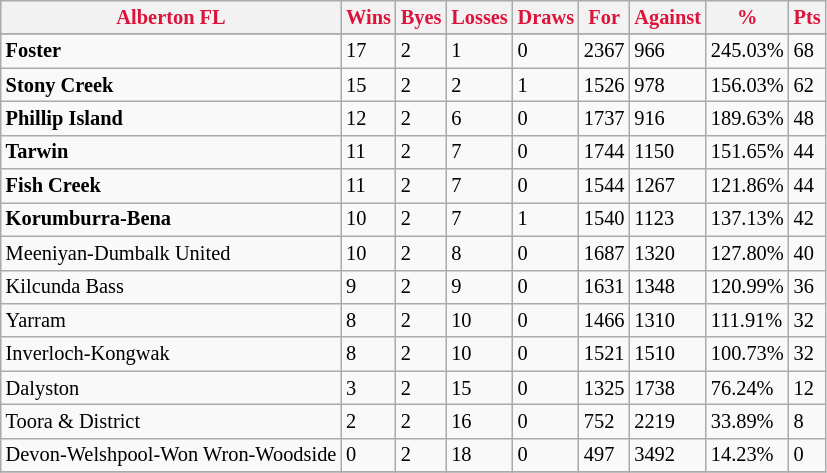<table style="font-size: 85%; text-align: left;" class="wikitable">
<tr>
<th style="color:crimson">Alberton FL</th>
<th style="color:crimson">Wins</th>
<th style="color:crimson">Byes</th>
<th style="color:crimson">Losses</th>
<th style="color:crimson">Draws</th>
<th style="color:crimson">For</th>
<th style="color:crimson">Against</th>
<th style="color:crimson">%</th>
<th style="color:crimson">Pts</th>
</tr>
<tr>
</tr>
<tr>
</tr>
<tr>
<td><strong> Foster </strong></td>
<td>17</td>
<td>2</td>
<td>1</td>
<td>0</td>
<td>2367</td>
<td>966</td>
<td>245.03%</td>
<td>68</td>
</tr>
<tr>
<td><strong> Stony Creek </strong></td>
<td>15</td>
<td>2</td>
<td>2</td>
<td>1</td>
<td>1526</td>
<td>978</td>
<td>156.03%</td>
<td>62</td>
</tr>
<tr>
<td><strong> Phillip Island </strong></td>
<td>12</td>
<td>2</td>
<td>6</td>
<td>0</td>
<td>1737</td>
<td>916</td>
<td>189.63%</td>
<td>48</td>
</tr>
<tr>
<td><strong> Tarwin </strong></td>
<td>11</td>
<td>2</td>
<td>7</td>
<td>0</td>
<td>1744</td>
<td>1150</td>
<td>151.65%</td>
<td>44</td>
</tr>
<tr>
<td><strong> Fish Creek </strong></td>
<td>11</td>
<td>2</td>
<td>7</td>
<td>0</td>
<td>1544</td>
<td>1267</td>
<td>121.86%</td>
<td>44</td>
</tr>
<tr>
<td><strong> Korumburra-Bena</strong></td>
<td>10</td>
<td>2</td>
<td>7</td>
<td>1</td>
<td>1540</td>
<td>1123</td>
<td>137.13%</td>
<td>42</td>
</tr>
<tr>
<td>Meeniyan-Dumbalk United</td>
<td>10</td>
<td>2</td>
<td>8</td>
<td>0</td>
<td>1687</td>
<td>1320</td>
<td>127.80%</td>
<td>40</td>
</tr>
<tr>
<td>Kilcunda Bass</td>
<td>9</td>
<td>2</td>
<td>9</td>
<td>0</td>
<td>1631</td>
<td>1348</td>
<td>120.99%</td>
<td>36</td>
</tr>
<tr>
<td>Yarram</td>
<td>8</td>
<td>2</td>
<td>10</td>
<td>0</td>
<td>1466</td>
<td>1310</td>
<td>111.91%</td>
<td>32</td>
</tr>
<tr>
<td>Inverloch-Kongwak</td>
<td>8</td>
<td>2</td>
<td>10</td>
<td>0</td>
<td>1521</td>
<td>1510</td>
<td>100.73%</td>
<td>32</td>
</tr>
<tr>
<td>Dalyston</td>
<td>3</td>
<td>2</td>
<td>15</td>
<td>0</td>
<td>1325</td>
<td>1738</td>
<td>76.24%</td>
<td>12</td>
</tr>
<tr>
<td>Toora & District</td>
<td>2</td>
<td>2</td>
<td>16</td>
<td>0</td>
<td>752</td>
<td>2219</td>
<td>33.89%</td>
<td>8</td>
</tr>
<tr>
<td>Devon-Welshpool-Won Wron-Woodside</td>
<td>0</td>
<td>2</td>
<td>18</td>
<td>0</td>
<td>497</td>
<td>3492</td>
<td>14.23%</td>
<td>0</td>
</tr>
<tr>
</tr>
</table>
